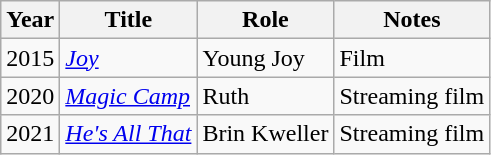<table class="wikitable sortable">
<tr>
<th>Year</th>
<th>Title</th>
<th>Role</th>
<th>Notes</th>
</tr>
<tr>
<td>2015</td>
<td><em><a href='#'>Joy</a></em></td>
<td>Young Joy</td>
<td>Film</td>
</tr>
<tr>
<td>2020</td>
<td><em><a href='#'>Magic Camp</a></em></td>
<td>Ruth</td>
<td>Streaming film</td>
</tr>
<tr>
<td>2021</td>
<td><em><a href='#'>He's All That</a></em></td>
<td>Brin Kweller</td>
<td>Streaming film</td>
</tr>
</table>
